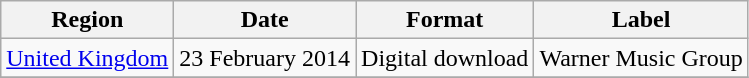<table class=wikitable>
<tr>
<th>Region</th>
<th>Date</th>
<th>Format</th>
<th>Label</th>
</tr>
<tr>
<td><a href='#'>United Kingdom</a></td>
<td>23 February 2014</td>
<td>Digital download</td>
<td>Warner Music Group</td>
</tr>
<tr>
</tr>
</table>
